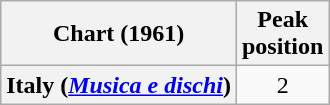<table class="wikitable plainrowheaders" style="text-align:center">
<tr>
<th scope="col">Chart (1961)</th>
<th scope="col">Peak<br>position</th>
</tr>
<tr>
<th scope="row">Italy (<em><a href='#'>Musica e dischi</a></em>)</th>
<td style="text-align:center">2</td>
</tr>
</table>
